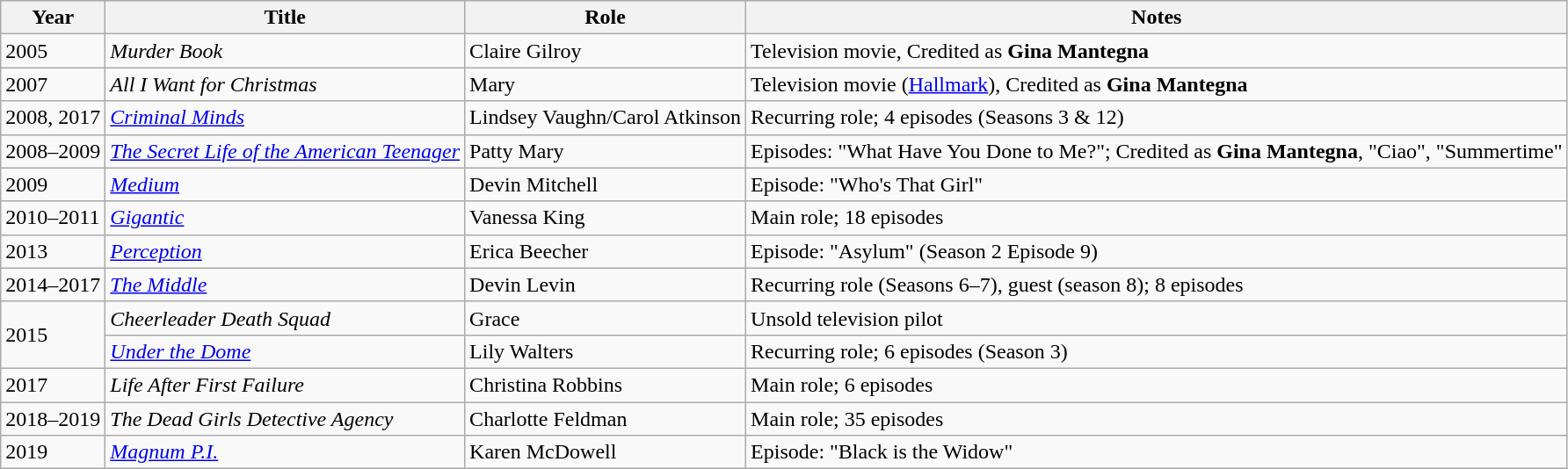<table class="wikitable sortable">
<tr>
<th>Year</th>
<th>Title</th>
<th>Role</th>
<th class="unsortable">Notes</th>
</tr>
<tr>
<td>2005</td>
<td><em>Murder Book</em></td>
<td>Claire Gilroy</td>
<td>Television movie, Credited as <strong>Gina Mantegna</strong></td>
</tr>
<tr>
<td>2007</td>
<td><em>All I Want for Christmas</em></td>
<td>Mary</td>
<td>Television movie (<a href='#'>Hallmark</a>), Credited as <strong>Gina Mantegna</strong></td>
</tr>
<tr>
<td>2008, 2017</td>
<td><em><a href='#'>Criminal Minds</a></em></td>
<td>Lindsey Vaughn/Carol Atkinson</td>
<td>Recurring role; 4 episodes (Seasons 3 & 12)</td>
</tr>
<tr>
<td>2008–2009</td>
<td><em><a href='#'>The Secret Life of the American Teenager</a></em></td>
<td>Patty Mary</td>
<td>Episodes: "What Have You Done to Me?"; Credited as <strong>Gina Mantegna</strong>, "Ciao", "Summertime"</td>
</tr>
<tr>
<td>2009</td>
<td><em><a href='#'>Medium</a></em></td>
<td>Devin Mitchell</td>
<td>Episode: "Who's That Girl"</td>
</tr>
<tr>
<td>2010–2011</td>
<td><em><a href='#'>Gigantic</a></em></td>
<td>Vanessa King</td>
<td>Main role; 18 episodes</td>
</tr>
<tr>
<td>2013</td>
<td><em><a href='#'>Perception</a></em></td>
<td>Erica Beecher</td>
<td>Episode: "Asylum" (Season 2 Episode 9)</td>
</tr>
<tr>
<td>2014–2017</td>
<td><em><a href='#'>The Middle</a></em></td>
<td>Devin Levin</td>
<td>Recurring role (Seasons 6–7), guest (season 8); 8 episodes</td>
</tr>
<tr>
<td rowspan="2">2015</td>
<td><em>Cheerleader Death Squad</em></td>
<td>Grace</td>
<td>Unsold television pilot</td>
</tr>
<tr>
<td><em><a href='#'>Under the Dome</a></em></td>
<td>Lily Walters</td>
<td>Recurring role; 6 episodes (Season 3)</td>
</tr>
<tr>
<td>2017</td>
<td><em>Life After First Failure</em></td>
<td>Christina Robbins</td>
<td>Main role; 6 episodes</td>
</tr>
<tr>
<td>2018–2019</td>
<td><em>The Dead Girls Detective Agency</em></td>
<td>Charlotte Feldman</td>
<td>Main role; 35 episodes</td>
</tr>
<tr>
<td>2019</td>
<td><em><a href='#'>Magnum P.I.</a></em></td>
<td>Karen McDowell</td>
<td>Episode: "Black is the Widow"</td>
</tr>
</table>
